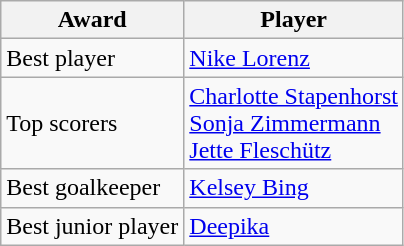<table class="wikitable">
<tr>
<th>Award</th>
<th>Player</th>
</tr>
<tr>
<td>Best player</td>
<td> <a href='#'>Nike Lorenz</a></td>
</tr>
<tr>
<td>Top scorers</td>
<td> <a href='#'>Charlotte Stapenhorst</a><br> <a href='#'>Sonja Zimmermann</a><br> <a href='#'>Jette Fleschütz</a></td>
</tr>
<tr>
<td>Best goalkeeper</td>
<td> <a href='#'>Kelsey Bing</a></td>
</tr>
<tr>
<td>Best junior player</td>
<td> <a href='#'>Deepika</a></td>
</tr>
</table>
